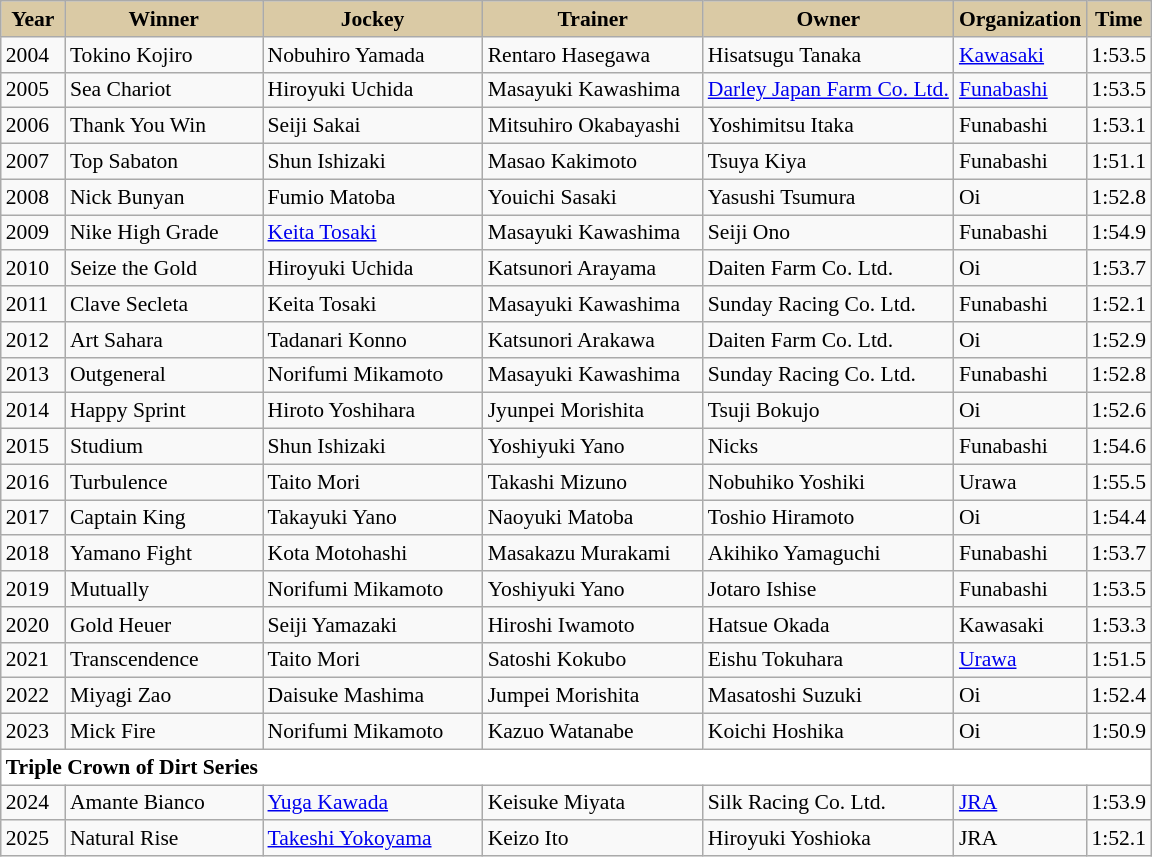<table class = "wikitable sortable" style="font-size:90%; white-space:nowrap">
<tr>
<th style="background-color:#DACAA5; width:36px">Year<br></th>
<th style="background-color:#DACAA5; width:125px">Winner<br></th>
<th style="background-color:#DACAA5; width:140px">Jockey<br></th>
<th style="background-color:#DACAA5; width:140px">Trainer<br></th>
<th style="background-color:#DACAA5; width:160px">Owner<br></th>
<th style="background-color:#DACAA5">Organization<br></th>
<th style="background-color:#DACAA5">Time<br></th>
</tr>
<tr>
<td>2004</td>
<td>Tokino Kojiro</td>
<td>Nobuhiro Yamada</td>
<td>Rentaro Hasegawa</td>
<td>Hisatsugu Tanaka</td>
<td><a href='#'>Kawasaki</a></td>
<td>1:53.5</td>
</tr>
<tr>
<td>2005</td>
<td>Sea Chariot</td>
<td>Hiroyuki Uchida</td>
<td>Masayuki Kawashima</td>
<td><a href='#'>Darley Japan Farm Co. Ltd.</a></td>
<td><a href='#'>Funabashi</a></td>
<td>1:53.5</td>
</tr>
<tr>
<td>2006</td>
<td>Thank You Win</td>
<td>Seiji Sakai</td>
<td>Mitsuhiro Okabayashi</td>
<td>Yoshimitsu Itaka</td>
<td>Funabashi</td>
<td>1:53.1</td>
</tr>
<tr>
<td>2007</td>
<td>Top Sabaton</td>
<td>Shun Ishizaki</td>
<td>Masao Kakimoto</td>
<td>Tsuya Kiya</td>
<td>Funabashi</td>
<td>1:51.1</td>
</tr>
<tr>
<td>2008</td>
<td>Nick Bunyan</td>
<td>Fumio Matoba</td>
<td>Youichi Sasaki</td>
<td>Yasushi Tsumura</td>
<td>Oi</td>
<td>1:52.8</td>
</tr>
<tr>
<td>2009</td>
<td>Nike High Grade</td>
<td><a href='#'>Keita Tosaki</a></td>
<td>Masayuki Kawashima</td>
<td>Seiji Ono</td>
<td>Funabashi</td>
<td>1:54.9</td>
</tr>
<tr>
<td>2010</td>
<td>Seize the Gold</td>
<td>Hiroyuki Uchida</td>
<td>Katsunori Arayama</td>
<td>Daiten Farm Co. Ltd.</td>
<td>Oi</td>
<td>1:53.7</td>
</tr>
<tr>
<td>2011</td>
<td>Clave Secleta</td>
<td>Keita Tosaki</td>
<td>Masayuki Kawashima</td>
<td>Sunday Racing Co. Ltd.</td>
<td>Funabashi</td>
<td>1:52.1</td>
</tr>
<tr>
<td>2012</td>
<td>Art Sahara</td>
<td>Tadanari Konno</td>
<td>Katsunori Arakawa</td>
<td>Daiten Farm Co. Ltd.</td>
<td>Oi</td>
<td>1:52.9</td>
</tr>
<tr>
<td>2013</td>
<td>Outgeneral</td>
<td>Norifumi Mikamoto</td>
<td>Masayuki Kawashima</td>
<td>Sunday Racing Co. Ltd.</td>
<td>Funabashi</td>
<td>1:52.8</td>
</tr>
<tr>
<td>2014</td>
<td>Happy Sprint</td>
<td>Hiroto Yoshihara</td>
<td>Jyunpei Morishita</td>
<td>Tsuji Bokujo</td>
<td>Oi</td>
<td>1:52.6</td>
</tr>
<tr>
<td>2015</td>
<td>Studium</td>
<td>Shun Ishizaki</td>
<td>Yoshiyuki Yano</td>
<td>Nicks</td>
<td>Funabashi</td>
<td>1:54.6</td>
</tr>
<tr>
<td>2016</td>
<td>Turbulence</td>
<td>Taito Mori</td>
<td>Takashi Mizuno</td>
<td>Nobuhiko Yoshiki</td>
<td>Urawa</td>
<td>1:55.5</td>
</tr>
<tr>
<td>2017</td>
<td>Captain King</td>
<td>Takayuki Yano</td>
<td>Naoyuki Matoba</td>
<td>Toshio Hiramoto</td>
<td>Oi</td>
<td>1:54.4</td>
</tr>
<tr>
<td>2018</td>
<td>Yamano Fight</td>
<td>Kota Motohashi</td>
<td>Masakazu Murakami</td>
<td>Akihiko Yamaguchi</td>
<td>Funabashi</td>
<td>1:53.7</td>
</tr>
<tr>
<td>2019</td>
<td>Mutually</td>
<td>Norifumi Mikamoto</td>
<td>Yoshiyuki Yano</td>
<td>Jotaro Ishise</td>
<td>Funabashi</td>
<td>1:53.5</td>
</tr>
<tr>
<td>2020</td>
<td>Gold Heuer</td>
<td>Seiji Yamazaki</td>
<td>Hiroshi Iwamoto</td>
<td>Hatsue Okada</td>
<td>Kawasaki</td>
<td>1:53.3</td>
</tr>
<tr>
<td>2021</td>
<td>Transcendence</td>
<td>Taito Mori</td>
<td>Satoshi Kokubo</td>
<td>Eishu Tokuhara</td>
<td><a href='#'>Urawa</a></td>
<td>1:51.5</td>
</tr>
<tr>
<td>2022</td>
<td>Miyagi Zao</td>
<td>Daisuke Mashima</td>
<td>Jumpei Morishita</td>
<td>Masatoshi Suzuki</td>
<td>Oi</td>
<td>1:52.4</td>
</tr>
<tr>
<td>2023</td>
<td>Mick Fire</td>
<td>Norifumi Mikamoto</td>
<td>Kazuo Watanabe</td>
<td>Koichi Hoshika</td>
<td>Oi</td>
<td>1:50.9</td>
</tr>
<tr>
<td style="background-color:white" colspan="7"><strong>Triple Crown of Dirt Series</strong></td>
</tr>
<tr>
<td>2024</td>
<td>Amante Bianco</td>
<td><a href='#'>Yuga Kawada</a></td>
<td>Keisuke Miyata</td>
<td>Silk Racing Co. Ltd.</td>
<td><a href='#'>JRA</a></td>
<td>1:53.9</td>
</tr>
<tr>
<td>2025</td>
<td>Natural Rise</td>
<td><a href='#'>Takeshi Yokoyama</a></td>
<td>Keizo Ito</td>
<td>Hiroyuki Yoshioka</td>
<td>JRA</td>
<td>1:52.1</td>
</tr>
</table>
